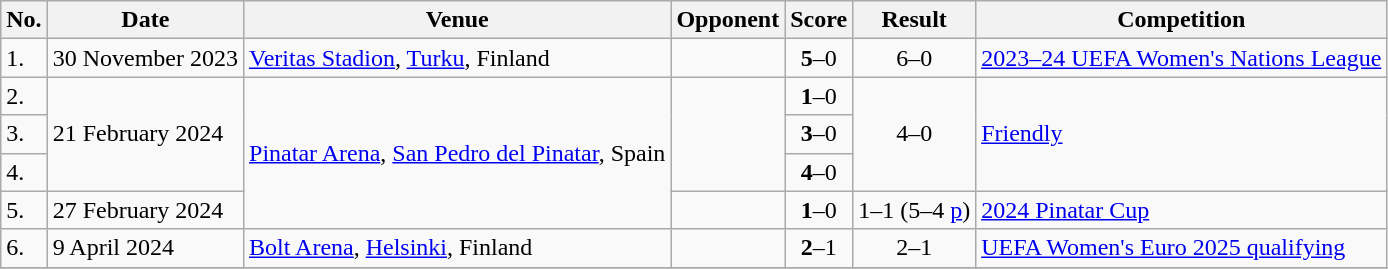<table class="wikitable">
<tr>
<th>No.</th>
<th>Date</th>
<th>Venue</th>
<th>Opponent</th>
<th>Score</th>
<th>Result</th>
<th>Competition</th>
</tr>
<tr>
<td>1.</td>
<td>30 November 2023</td>
<td><a href='#'>Veritas Stadion</a>, <a href='#'>Turku</a>, Finland</td>
<td></td>
<td align=center><strong>5</strong>–0</td>
<td align=center>6–0</td>
<td><a href='#'>2023–24 UEFA Women's Nations League</a></td>
</tr>
<tr>
<td>2.</td>
<td rowspan=3>21 February 2024</td>
<td rowspan=4><a href='#'>Pinatar Arena</a>, <a href='#'>San Pedro del Pinatar</a>, Spain</td>
<td rowspan=3></td>
<td align=center><strong>1</strong>–0</td>
<td rowspan=3 align=center>4–0</td>
<td rowspan=3><a href='#'>Friendly</a></td>
</tr>
<tr>
<td>3.</td>
<td align=center><strong>3</strong>–0</td>
</tr>
<tr>
<td>4.</td>
<td align=center><strong>4</strong>–0</td>
</tr>
<tr>
<td>5.</td>
<td>27 February 2024</td>
<td></td>
<td align=center><strong>1</strong>–0</td>
<td align=center>1–1 (5–4 <a href='#'>p</a>)</td>
<td><a href='#'>2024 Pinatar Cup</a></td>
</tr>
<tr>
<td>6.</td>
<td>9 April 2024</td>
<td><a href='#'>Bolt Arena</a>, <a href='#'>Helsinki</a>, Finland</td>
<td></td>
<td align=center><strong>2</strong>–1</td>
<td align=center>2–1</td>
<td><a href='#'>UEFA Women's Euro 2025 qualifying</a></td>
</tr>
<tr>
</tr>
</table>
